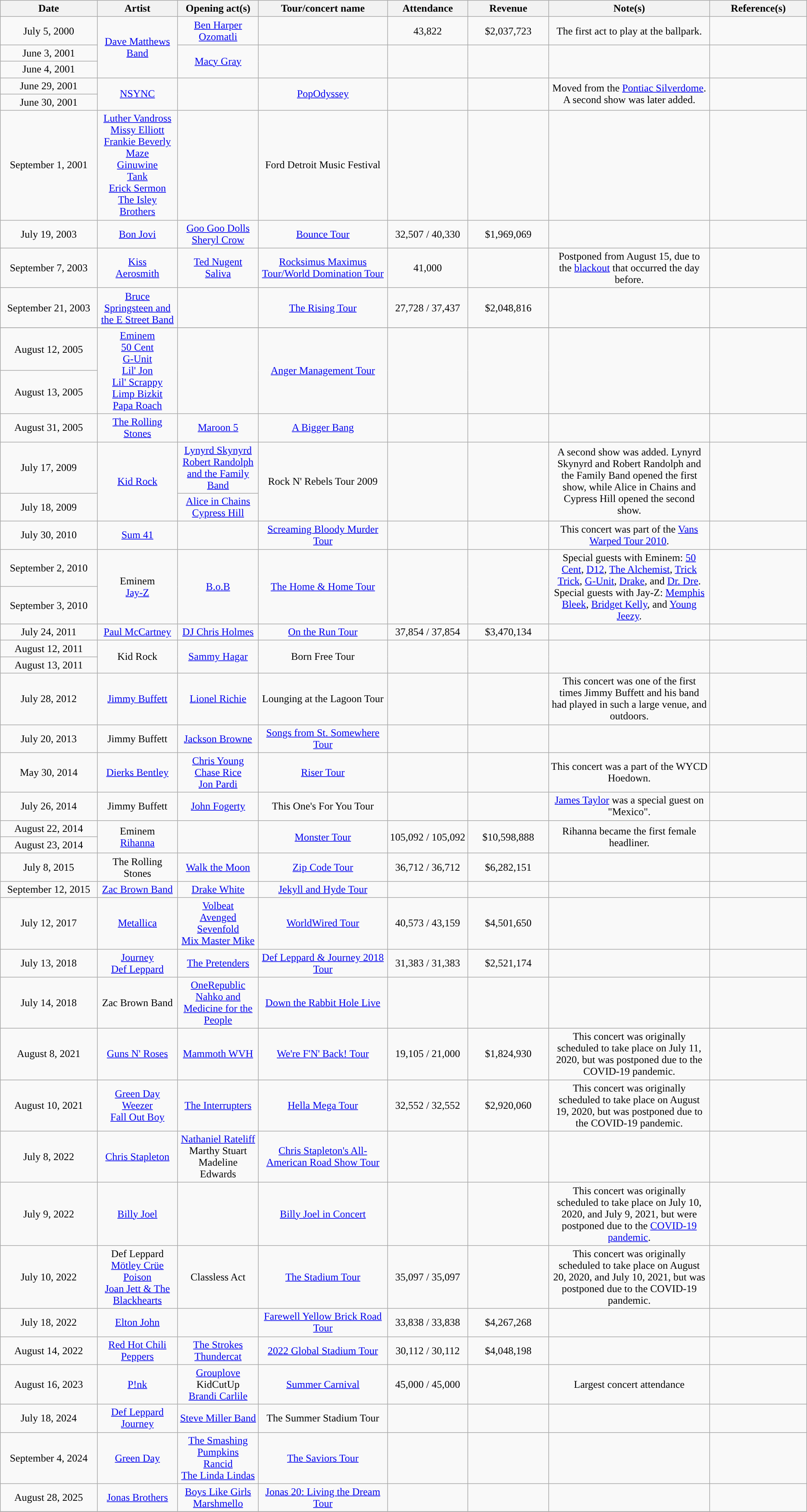<table class="wikitable mw-collapsible autocollapse" style="text-align:center;">
<tr>
<th width=12% style="text-align:center;">Date</th>
<th width=10% style="text-align:center;">Artist</th>
<th width=10% style="text-align:center;">Opening act(s)</th>
<th width=16% style="text-align:center;">Tour/concert name</th>
<th width=10% style="text-align:center;">Attendance</th>
<th width=10% style="text-align:center;">Revenue</th>
<th width=20% style="text-align:center;">Note(s)</th>
<th width=20% style="text-align:center;">Reference(s)</th>
</tr>
<tr>
<td>July 5, 2000</td>
<td rowspan="3"><a href='#'>Dave Matthews Band</a></td>
<td><a href='#'>Ben Harper</a><br><a href='#'>Ozomatli</a></td>
<td></td>
<td>43,822</td>
<td>$2,037,723</td>
<td>The first act to play at the ballpark.</td>
<td></td>
</tr>
<tr>
<td>June 3, 2001</td>
<td rowspan="2"><a href='#'>Macy Gray</a></td>
<td rowspan="2"></td>
<td rowspan="2"></td>
<td rowspan="2"></td>
<td rowspan="2"></td>
<td rowspan="2"></td>
</tr>
<tr>
<td>June 4, 2001</td>
</tr>
<tr>
<td>June 29, 2001</td>
<td rowspan="2"><a href='#'>NSYNC</a></td>
<td rowspan="2"></td>
<td rowspan="2"><a href='#'>PopOdyssey</a></td>
<td rowspan="2"></td>
<td rowspan="2"></td>
<td rowspan="2">Moved from the <a href='#'>Pontiac Silverdome</a>. A second show was later added.</td>
<td rowspan="2"></td>
</tr>
<tr>
<td>June 30, 2001</td>
</tr>
<tr>
<td>September 1, 2001</td>
<td><a href='#'>Luther Vandross</a><br><a href='#'>Missy Elliott</a><br><a href='#'>Frankie Beverly</a><br><a href='#'>Maze</a><br><a href='#'>Ginuwine</a><br><a href='#'>Tank</a><br><a href='#'>Erick Sermon</a><br><a href='#'>The Isley Brothers</a></td>
<td></td>
<td>Ford Detroit Music Festival</td>
<td></td>
<td></td>
<td></td>
<td></td>
</tr>
<tr>
<td>July 19, 2003</td>
<td><a href='#'>Bon Jovi</a></td>
<td><a href='#'>Goo Goo Dolls</a><br><a href='#'>Sheryl Crow</a></td>
<td><a href='#'>Bounce Tour</a></td>
<td>32,507 / 40,330</td>
<td>$1,969,069</td>
<td></td>
<td></td>
</tr>
<tr>
<td>September 7, 2003</td>
<td><a href='#'>Kiss</a><br><a href='#'>Aerosmith</a></td>
<td><a href='#'>Ted Nugent</a><br><a href='#'>Saliva</a></td>
<td><a href='#'>Rocksimus Maximus Tour/World Domination Tour</a></td>
<td>41,000</td>
<td></td>
<td>Postponed from August 15, due to the <a href='#'>blackout</a> that occurred the day before.</td>
<td></td>
</tr>
<tr>
<td>September 21, 2003</td>
<td><a href='#'>Bruce Springsteen and the E Street Band</a></td>
<td></td>
<td><a href='#'>The Rising Tour</a></td>
<td>27,728 / 37,437</td>
<td>$2,048,816</td>
<td></td>
<td></td>
</tr>
<tr>
</tr>
<tr>
<td>August 12, 2005</td>
<td rowspan="2"><a href='#'>Eminem</a><br><a href='#'>50 Cent</a><br><a href='#'>G-Unit</a><br><a href='#'>Lil' Jon</a><br><a href='#'>Lil' Scrappy</a><br><a href='#'>Limp Bizkit</a><br><a href='#'>Papa Roach</a></td>
<td rowspan="2"></td>
<td rowspan="2"><a href='#'>Anger Management Tour</a></td>
<td rowspan="2"></td>
<td rowspan="2"></td>
<td rowspan="2"></td>
<td rowspan="2"></td>
</tr>
<tr>
<td>August 13, 2005</td>
</tr>
<tr>
<td>August 31, 2005</td>
<td><a href='#'>The Rolling Stones</a></td>
<td><a href='#'>Maroon 5</a></td>
<td><a href='#'>A Bigger Bang</a></td>
<td></td>
<td></td>
<td></td>
<td></td>
</tr>
<tr>
<td>July 17, 2009</td>
<td rowspan="2"><a href='#'>Kid Rock</a></td>
<td><a href='#'>Lynyrd Skynyrd</a><br><a href='#'>Robert Randolph and the Family Band</a></td>
<td rowspan="2">Rock N' Rebels Tour 2009</td>
<td rowspan="2"></td>
<td rowspan="2"></td>
<td rowspan="2">A second show was added. Lynyrd Skynyrd and Robert Randolph and the Family Band opened the first show, while Alice in Chains and Cypress Hill opened the second show.</td>
<td rowspan="2"></td>
</tr>
<tr>
<td>July 18, 2009</td>
<td><a href='#'>Alice in Chains</a><br><a href='#'>Cypress Hill</a></td>
</tr>
<tr>
<td>July 30, 2010</td>
<td><a href='#'>Sum 41</a></td>
<td></td>
<td><a href='#'>Screaming Bloody Murder Tour</a></td>
<td></td>
<td></td>
<td>This concert was part of the <a href='#'>Vans Warped Tour 2010</a>.</td>
<td></td>
</tr>
<tr>
<td>September 2, 2010</td>
<td rowspan="2">Eminem<br><a href='#'>Jay-Z</a></td>
<td rowspan="2"><a href='#'>B.o.B</a></td>
<td rowspan="2"><a href='#'>The Home & Home Tour</a></td>
<td rowspan="2"></td>
<td rowspan="2"></td>
<td rowspan="2">Special guests with Eminem: <a href='#'>50 Cent</a>, <a href='#'>D12</a>, <a href='#'>The Alchemist</a>, <a href='#'>Trick Trick</a>, <a href='#'>G-Unit</a>, <a href='#'>Drake</a>, and <a href='#'>Dr. Dre</a>. Special guests with Jay-Z: <a href='#'>Memphis Bleek</a>, <a href='#'>Bridget Kelly</a>, and <a href='#'>Young Jeezy</a>.</td>
<td rowspan="2"></td>
</tr>
<tr>
<td>September 3, 2010</td>
</tr>
<tr>
<td>July 24, 2011</td>
<td><a href='#'>Paul McCartney</a></td>
<td><a href='#'>DJ Chris Holmes</a></td>
<td><a href='#'>On the Run Tour</a></td>
<td>37,854 / 37,854</td>
<td>$3,470,134</td>
<td></td>
<td></td>
</tr>
<tr>
<td>August 12, 2011</td>
<td rowspan="2">Kid Rock</td>
<td rowspan="2"><a href='#'>Sammy Hagar</a></td>
<td rowspan="2">Born Free Tour</td>
<td rowspan="2"></td>
<td rowspan="2"></td>
<td rowspan="2"></td>
<td rowspan="2"></td>
</tr>
<tr>
<td>August 13, 2011</td>
</tr>
<tr>
<td>July 28, 2012</td>
<td><a href='#'>Jimmy Buffett</a></td>
<td><a href='#'>Lionel Richie</a></td>
<td>Lounging at the Lagoon Tour</td>
<td></td>
<td></td>
<td>This concert was one of the first times Jimmy Buffett and his band had played in such a large venue, and outdoors.</td>
<td></td>
</tr>
<tr>
<td>July 20, 2013</td>
<td>Jimmy Buffett</td>
<td><a href='#'>Jackson Browne</a></td>
<td><a href='#'>Songs from St. Somewhere Tour</a></td>
<td></td>
<td></td>
<td></td>
<td></td>
</tr>
<tr>
<td>May 30, 2014</td>
<td><a href='#'>Dierks Bentley</a></td>
<td><a href='#'>Chris Young</a><br><a href='#'>Chase Rice</a><br><a href='#'>Jon Pardi</a></td>
<td><a href='#'>Riser Tour</a></td>
<td></td>
<td></td>
<td>This concert was a part of the WYCD Hoedown.</td>
<td></td>
</tr>
<tr>
<td>July 26, 2014</td>
<td>Jimmy Buffett</td>
<td><a href='#'>John Fogerty</a></td>
<td>This One's For You Tour</td>
<td></td>
<td></td>
<td><a href='#'>James Taylor</a> was a special guest on "Mexico".</td>
<td></td>
</tr>
<tr>
<td>August 22, 2014</td>
<td rowspan="2">Eminem<br><a href='#'>Rihanna</a></td>
<td rowspan="2"></td>
<td rowspan="2"><a href='#'>Monster Tour</a></td>
<td rowspan="2">105,092 / 105,092</td>
<td rowspan="2">$10,598,888</td>
<td rowspan="2">Rihanna became the first female headliner.</td>
<td rowspan="2"></td>
</tr>
<tr>
<td>August 23, 2014</td>
</tr>
<tr>
<td>July 8, 2015</td>
<td>The Rolling Stones</td>
<td><a href='#'>Walk the Moon</a></td>
<td><a href='#'>Zip Code Tour</a></td>
<td>36,712 / 36,712</td>
<td>$6,282,151</td>
<td></td>
<td></td>
</tr>
<tr>
<td>September 12, 2015</td>
<td><a href='#'>Zac Brown Band</a></td>
<td><a href='#'>Drake White</a></td>
<td><a href='#'>Jekyll and Hyde Tour</a></td>
<td></td>
<td></td>
<td></td>
<td></td>
</tr>
<tr>
<td>July 12, 2017</td>
<td><a href='#'>Metallica</a></td>
<td><a href='#'>Volbeat</a><br><a href='#'>Avenged Sevenfold</a><br><a href='#'>Mix Master Mike</a></td>
<td><a href='#'>WorldWired Tour</a></td>
<td>40,573 / 43,159</td>
<td>$4,501,650</td>
<td></td>
<td></td>
</tr>
<tr>
<td>July 13, 2018</td>
<td><a href='#'>Journey</a><br><a href='#'>Def Leppard</a></td>
<td><a href='#'>The Pretenders</a></td>
<td><a href='#'>Def Leppard & Journey 2018 Tour</a></td>
<td>31,383 / 31,383</td>
<td>$2,521,174</td>
<td></td>
<td></td>
</tr>
<tr>
<td>July 14, 2018</td>
<td>Zac Brown Band</td>
<td><a href='#'>OneRepublic</a><br><a href='#'>Nahko and Medicine for the People</a></td>
<td><a href='#'>Down the Rabbit Hole Live</a></td>
<td></td>
<td></td>
<td></td>
<td></td>
</tr>
<tr>
<td>August 8, 2021</td>
<td><a href='#'>Guns N' Roses</a></td>
<td><a href='#'>Mammoth WVH</a></td>
<td><a href='#'>We're F'N' Back! Tour</a></td>
<td>19,105 / 21,000</td>
<td>$1,824,930</td>
<td>This concert was originally scheduled to take place on July 11, 2020, but was postponed due to the COVID-19 pandemic.</td>
<td></td>
</tr>
<tr>
<td>August 10, 2021</td>
<td><a href='#'>Green Day</a><br><a href='#'>Weezer</a><br><a href='#'>Fall Out Boy</a></td>
<td><a href='#'>The Interrupters</a></td>
<td><a href='#'>Hella Mega Tour</a></td>
<td>32,552 / 32,552</td>
<td>$2,920,060</td>
<td>This concert was originally scheduled to take place on August 19, 2020, but was postponed due to the COVID-19 pandemic.</td>
<td></td>
</tr>
<tr>
<td>July 8, 2022</td>
<td><a href='#'>Chris Stapleton</a></td>
<td><a href='#'>Nathaniel Rateliff</a><br>Marthy Stuart<br>Madeline Edwards</td>
<td><a href='#'>Chris Stapleton's All-American Road Show Tour</a></td>
<td></td>
<td></td>
<td></td>
<td></td>
</tr>
<tr>
<td>July 9, 2022</td>
<td><a href='#'>Billy Joel</a></td>
<td></td>
<td><a href='#'>Billy Joel in Concert</a></td>
<td></td>
<td></td>
<td>This concert was originally scheduled to take place on July 10, 2020, and July 9, 2021, but were postponed due to the <a href='#'>COVID-19 pandemic</a>.</td>
<td></td>
</tr>
<tr>
<td>July 10, 2022</td>
<td>Def Leppard<br><a href='#'>Mötley Crüe</a><br><a href='#'>Poison</a><br><a href='#'>Joan Jett & The Blackhearts</a></td>
<td>Classless Act</td>
<td><a href='#'>The Stadium Tour</a></td>
<td>35,097 / 35,097</td>
<td></td>
<td>This concert was originally scheduled to take place on August 20, 2020, and July 10, 2021, but was postponed due to the COVID-19 pandemic.</td>
<td></td>
</tr>
<tr>
<td>July 18, 2022</td>
<td><a href='#'>Elton John</a></td>
<td></td>
<td><a href='#'>Farewell Yellow Brick Road Tour</a></td>
<td>33,838 / 33,838</td>
<td>$4,267,268</td>
<td></td>
<td></td>
</tr>
<tr>
<td>August 14, 2022</td>
<td><a href='#'>Red Hot Chili Peppers</a></td>
<td><a href='#'>The Strokes</a><br><a href='#'>Thundercat</a></td>
<td><a href='#'>2022 Global Stadium Tour</a></td>
<td>30,112 / 30,112</td>
<td>$4,048,198</td>
<td></td>
<td></td>
</tr>
<tr>
<td>August 16, 2023</td>
<td><a href='#'>P!nk</a></td>
<td><a href='#'>Grouplove</a><br>KidCutUp<br><a href='#'>Brandi Carlile</a></td>
<td><a href='#'>Summer Carnival</a></td>
<td>45,000 / 45,000</td>
<td></td>
<td>Largest concert attendance</td>
<td></td>
</tr>
<tr>
<td>July 18, 2024</td>
<td><a href='#'>Def Leppard</a><br><a href='#'>Journey</a></td>
<td><a href='#'>Steve Miller Band</a></td>
<td>The Summer Stadium Tour</td>
<td></td>
<td></td>
<td></td>
<td></td>
</tr>
<tr>
<td>September 4, 2024</td>
<td><a href='#'>Green Day</a></td>
<td><a href='#'>The Smashing Pumpkins</a><br><a href='#'>Rancid</a><br><a href='#'>The Linda Lindas</a></td>
<td><a href='#'>The Saviors Tour</a></td>
<td></td>
<td></td>
<td></td>
<td></td>
</tr>
<tr>
<td>August 28, 2025</td>
<td><a href='#'>Jonas Brothers</a></td>
<td><a href='#'>Boys Like Girls</a><br><a href='#'>Marshmello</a></td>
<td><a href='#'>Jonas 20: Living the Dream Tour</a></td>
<td></td>
<td></td>
<td></td>
<td></td>
</tr>
<tr>
</tr>
</table>
